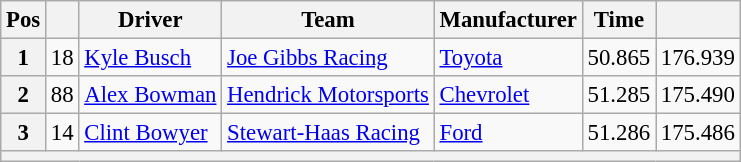<table class="wikitable" style="font-size:95%">
<tr>
<th>Pos</th>
<th></th>
<th>Driver</th>
<th>Team</th>
<th>Manufacturer</th>
<th>Time</th>
<th></th>
</tr>
<tr>
<th>1</th>
<td>18</td>
<td><a href='#'>Kyle Busch</a></td>
<td><a href='#'>Joe Gibbs Racing</a></td>
<td><a href='#'>Toyota</a></td>
<td>50.865</td>
<td>176.939</td>
</tr>
<tr>
<th>2</th>
<td>88</td>
<td><a href='#'>Alex Bowman</a></td>
<td><a href='#'>Hendrick Motorsports</a></td>
<td><a href='#'>Chevrolet</a></td>
<td>51.285</td>
<td>175.490</td>
</tr>
<tr>
<th>3</th>
<td>14</td>
<td><a href='#'>Clint Bowyer</a></td>
<td><a href='#'>Stewart-Haas Racing</a></td>
<td><a href='#'>Ford</a></td>
<td>51.286</td>
<td>175.486</td>
</tr>
<tr>
<th colspan="7"></th>
</tr>
</table>
